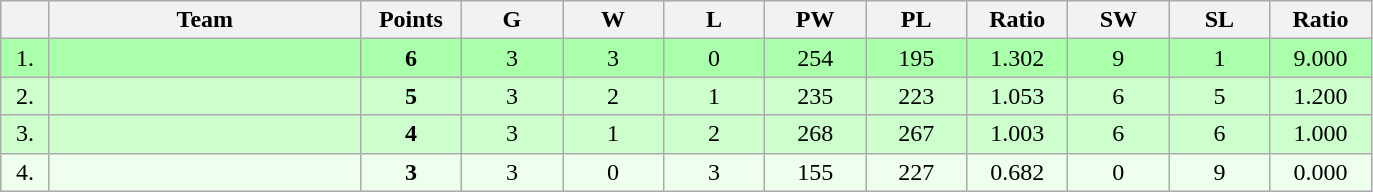<table class=wikitable style="text-align:center">
<tr style="background: #DCDCDC">
<th width="25"></th>
<th width="200">Team</th>
<th width="60">Points</th>
<th width="60">G</th>
<th width="60">W</th>
<th width="60">L</th>
<th width="60">PW</th>
<th width="60">PL</th>
<th width="60">Ratio</th>
<th width="60">SW</th>
<th width="60">SL</th>
<th width="60">Ratio</th>
</tr>
<tr style="background: #AAFFAA">
<td>1.</td>
<td align=left></td>
<td><strong>6</strong></td>
<td>3</td>
<td>3</td>
<td>0</td>
<td>254</td>
<td>195</td>
<td>1.302</td>
<td>9</td>
<td>1</td>
<td>9.000</td>
</tr>
<tr style="background: #CCFFCC">
<td>2.</td>
<td align=left></td>
<td><strong>5</strong></td>
<td>3</td>
<td>2</td>
<td>1</td>
<td>235</td>
<td>223</td>
<td>1.053</td>
<td>6</td>
<td>5</td>
<td>1.200</td>
</tr>
<tr style="background: #CCFFCC">
<td>3.</td>
<td align=left></td>
<td><strong>4</strong></td>
<td>3</td>
<td>1</td>
<td>2</td>
<td>268</td>
<td>267</td>
<td>1.003</td>
<td>6</td>
<td>6</td>
<td>1.000</td>
</tr>
<tr style="background: #EEFFEE">
<td>4.</td>
<td align=left></td>
<td><strong>3</strong></td>
<td>3</td>
<td>0</td>
<td>3</td>
<td>155</td>
<td>227</td>
<td>0.682</td>
<td>0</td>
<td>9</td>
<td>0.000</td>
</tr>
</table>
